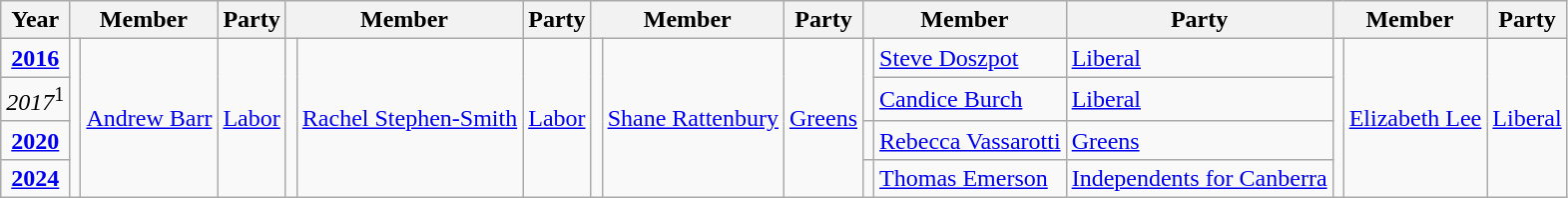<table class=wikitable>
<tr>
<th>Year</th>
<th colspan=2>Member</th>
<th>Party</th>
<th colspan=2>Member</th>
<th>Party</th>
<th colspan=2>Member</th>
<th>Party</th>
<th colspan=2>Member</th>
<th>Party</th>
<th colspan=2>Member</th>
<th>Party</th>
</tr>
<tr>
<td align=center><strong><a href='#'>2016</a></strong></td>
<td rowspan=4 ></td>
<td rowspan=4><a href='#'>Andrew Barr</a></td>
<td rowspan=4><a href='#'>Labor</a></td>
<td rowspan=4 ></td>
<td rowspan=4><a href='#'>Rachel Stephen-Smith</a></td>
<td rowspan=4><a href='#'>Labor</a></td>
<td rowspan=4 ></td>
<td rowspan=4><a href='#'>Shane Rattenbury</a></td>
<td rowspan=4><a href='#'>Greens</a></td>
<td rowspan=2 ></td>
<td><a href='#'>Steve Doszpot</a></td>
<td><a href='#'>Liberal</a></td>
<td rowspan=4 ></td>
<td rowspan=4><a href='#'>Elizabeth Lee</a></td>
<td rowspan=4><a href='#'>Liberal</a></td>
</tr>
<tr>
<td align=center><em>2017</em><sup>1</sup></td>
<td><a href='#'>Candice Burch</a></td>
<td><a href='#'>Liberal</a></td>
</tr>
<tr>
<td align=center><strong><a href='#'>2020</a></strong></td>
<td></td>
<td><a href='#'>Rebecca Vassarotti</a></td>
<td><a href='#'>Greens</a></td>
</tr>
<tr>
<td align=center><strong><a href='#'>2024</a></strong></td>
<td></td>
<td><a href='#'>Thomas Emerson</a></td>
<td><a href='#'>Independents for Canberra</a></td>
</tr>
</table>
